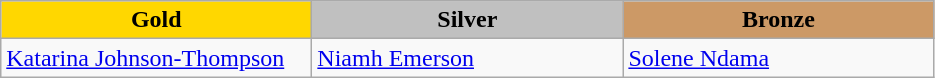<table class="wikitable" style="text-align:left">
<tr align="center">
<td width=200 bgcolor=gold><strong>Gold</strong></td>
<td width=200 bgcolor=silver><strong>Silver</strong></td>
<td width=200 bgcolor=CC9966><strong>Bronze</strong></td>
</tr>
<tr>
<td><a href='#'>Katarina Johnson-Thompson</a><br><em></em></td>
<td><a href='#'>Niamh Emerson</a><br><em></em></td>
<td><a href='#'>Solene Ndama</a><br><em></em></td>
</tr>
</table>
